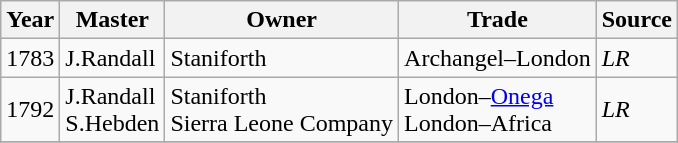<table class=" wikitable">
<tr>
<th>Year</th>
<th>Master</th>
<th>Owner</th>
<th>Trade</th>
<th>Source</th>
</tr>
<tr>
<td>1783</td>
<td>J.Randall</td>
<td>Staniforth</td>
<td>Archangel–London</td>
<td><em>LR</em></td>
</tr>
<tr>
<td>1792</td>
<td>J.Randall<br>S.Hebden</td>
<td>Staniforth<br>Sierra Leone Company</td>
<td>London–<a href='#'>Onega</a><br>London–Africa</td>
<td><em>LR</em></td>
</tr>
<tr>
</tr>
</table>
